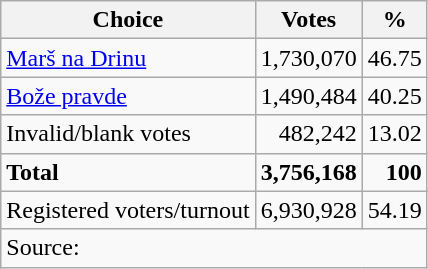<table class=wikitable style=text-align:right>
<tr>
<th>Choice</th>
<th>Votes</th>
<th>%</th>
</tr>
<tr>
<td align=left><a href='#'>Marš na Drinu</a></td>
<td>1,730,070</td>
<td>46.75</td>
</tr>
<tr>
<td align=left><a href='#'>Bože pravde</a></td>
<td>1,490,484</td>
<td>40.25</td>
</tr>
<tr>
<td align=left>Invalid/blank votes</td>
<td>482,242</td>
<td>13.02</td>
</tr>
<tr>
<td align=left><strong>Total</strong></td>
<td><strong>3,756,168</strong></td>
<td><strong>100</strong></td>
</tr>
<tr>
<td align=left>Registered voters/turnout</td>
<td>6,930,928</td>
<td>54.19</td>
</tr>
<tr>
<td align=left colspan=3>Source: </td>
</tr>
</table>
